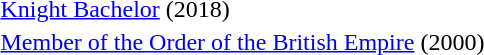<table>
<tr>
<td></td>
<td><a href='#'>Knight Bachelor</a> (2018)</td>
</tr>
<tr>
<td></td>
<td><a href='#'>Member of the Order of the British Empire</a> (2000)</td>
</tr>
</table>
